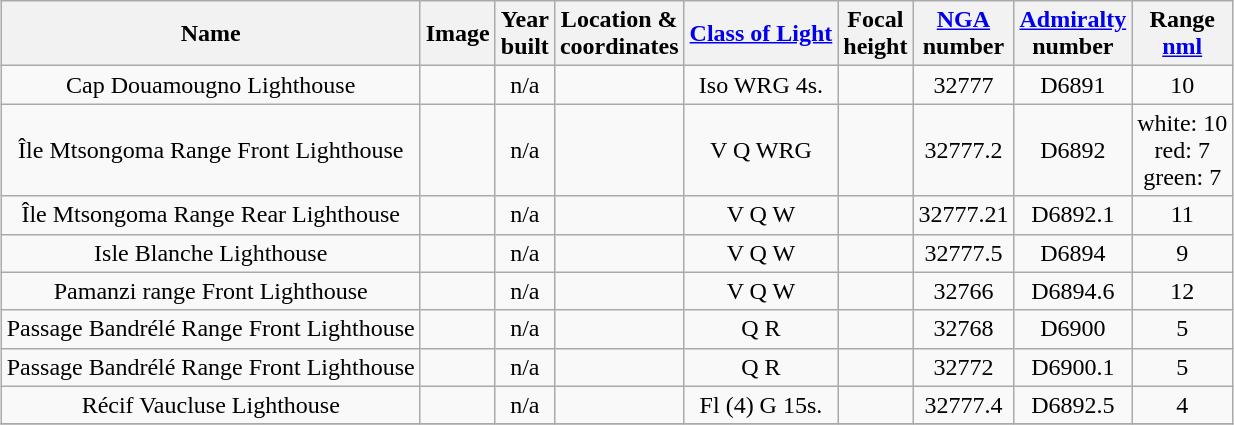<table class="wikitable sortable" style="margin:auto;text-align:center">
<tr>
<th>Name</th>
<th>Image</th>
<th>Year<br>built</th>
<th>Location &<br> coordinates</th>
<th><a href='#'>Class of Light</a></th>
<th>Focal<br>height</th>
<th><a href='#'>NGA</a><br>number</th>
<th><a href='#'>Admiralty</a><br>number</th>
<th>Range<br><a href='#'>nml</a></th>
</tr>
<tr>
<td>Cap Douamougno Lighthouse</td>
<td></td>
<td>n/a</td>
<td></td>
<td>Iso WRG 4s.</td>
<td></td>
<td>32777</td>
<td>D6891</td>
<td>10</td>
</tr>
<tr>
<td>Île Mtsongoma Range Front Lighthouse</td>
<td></td>
<td>n/a</td>
<td></td>
<td>V Q WRG</td>
<td></td>
<td>32777.2</td>
<td>D6892</td>
<td>white: 10<br>red: 7<br>green: 7</td>
</tr>
<tr>
<td>Île Mtsongoma Range Rear Lighthouse</td>
<td></td>
<td>n/a</td>
<td></td>
<td>V Q W</td>
<td></td>
<td>32777.21</td>
<td>D6892.1</td>
<td>11</td>
</tr>
<tr>
<td>Isle Blanche Lighthouse</td>
<td></td>
<td>n/a</td>
<td></td>
<td>V Q W</td>
<td></td>
<td>32777.5</td>
<td>D6894</td>
<td>9</td>
</tr>
<tr>
<td>Pamanzi range Front Lighthouse</td>
<td></td>
<td>n/a</td>
<td></td>
<td>V Q W</td>
<td></td>
<td>32766</td>
<td>D6894.6</td>
<td>12</td>
</tr>
<tr>
<td>Passage Bandrélé Range Front Lighthouse</td>
<td></td>
<td>n/a</td>
<td></td>
<td>Q R</td>
<td></td>
<td>32768</td>
<td>D6900</td>
<td>5</td>
</tr>
<tr>
<td>Passage Bandrélé Range Front Lighthouse</td>
<td></td>
<td>n/a</td>
<td></td>
<td>Q R</td>
<td></td>
<td>32772</td>
<td>D6900.1</td>
<td>5</td>
</tr>
<tr>
<td>Récif Vaucluse Lighthouse</td>
<td></td>
<td>n/a</td>
<td></td>
<td>Fl (4) G 15s.</td>
<td></td>
<td>32777.4</td>
<td>D6892.5</td>
<td>4</td>
</tr>
<tr>
</tr>
</table>
